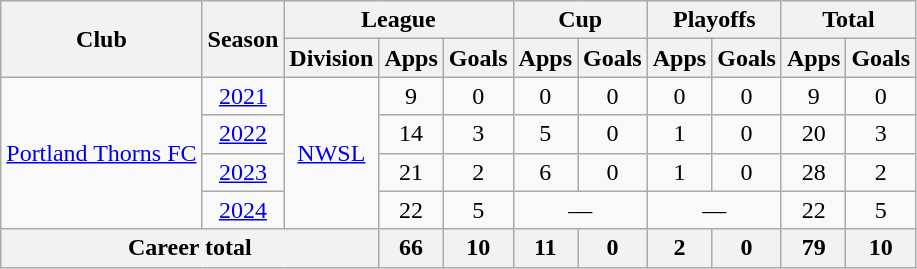<table class="wikitable" style="text-align:center">
<tr>
<th rowspan="2">Club</th>
<th rowspan="2">Season</th>
<th colspan="3">League</th>
<th colspan="2">Cup</th>
<th colspan="2">Playoffs</th>
<th colspan="2">Total</th>
</tr>
<tr>
<th>Division</th>
<th>Apps</th>
<th>Goals</th>
<th>Apps</th>
<th>Goals</th>
<th>Apps</th>
<th>Goals</th>
<th>Apps</th>
<th>Goals</th>
</tr>
<tr>
<td rowspan="4"><a href='#'>Portland Thorns FC</a></td>
<td><a href='#'>2021</a></td>
<td rowspan="4"><a href='#'>NWSL</a></td>
<td>9</td>
<td>0</td>
<td>0</td>
<td>0</td>
<td>0</td>
<td>0</td>
<td>9</td>
<td>0</td>
</tr>
<tr>
<td><a href='#'>2022</a></td>
<td>14</td>
<td>3</td>
<td>5</td>
<td>0</td>
<td>1</td>
<td>0</td>
<td>20</td>
<td>3</td>
</tr>
<tr>
<td><a href='#'>2023</a></td>
<td>21</td>
<td>2</td>
<td>6</td>
<td>0</td>
<td>1</td>
<td>0</td>
<td>28</td>
<td>2</td>
</tr>
<tr>
<td><a href='#'>2024</a></td>
<td>22</td>
<td>5</td>
<td colspan="2">—</td>
<td colspan="2">—</td>
<td>22</td>
<td>5</td>
</tr>
<tr>
<th colspan="3">Career total</th>
<th>66</th>
<th>10</th>
<th>11</th>
<th>0</th>
<th>2</th>
<th>0</th>
<th>79</th>
<th>10</th>
</tr>
</table>
